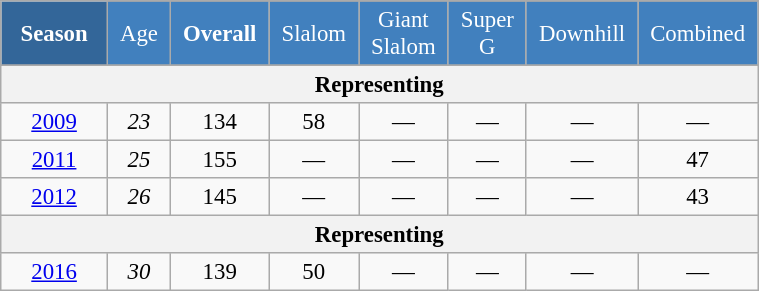<table class="wikitable" style="font-size:95%; text-align:center; border:grey solid 1px; border-collapse:collapse;" width="40%">
<tr style="background-color:#369; color:white;">
<td rowspan="2" colspan="1" width="10%"><strong>Season</strong></td>
</tr>
<tr style="background-color:#4180be; color:white;">
<td width="5%">Age</td>
<td width="5%"><strong>Overall</strong></td>
<td width="5%">Slalom</td>
<td width="5%">Giant<br>Slalom</td>
<td width="5%">Super G</td>
<td width="5%">Downhill</td>
<td width="5%">Combined</td>
</tr>
<tr style="background-color:#8CB2D8; color:white;">
</tr>
<tr>
<th colspan=8>Representing </th>
</tr>
<tr>
<td><a href='#'>2009</a></td>
<td><em>23</em></td>
<td>134</td>
<td>58</td>
<td>—</td>
<td>—</td>
<td>—</td>
<td>—</td>
</tr>
<tr>
<td><a href='#'>2011</a></td>
<td><em>25</em></td>
<td>155</td>
<td>—</td>
<td>—</td>
<td>—</td>
<td>—</td>
<td>47</td>
</tr>
<tr>
<td><a href='#'>2012</a></td>
<td><em>26</em></td>
<td>145</td>
<td>—</td>
<td>—</td>
<td>—</td>
<td>—</td>
<td>43</td>
</tr>
<tr>
<th colspan=8>Representing </th>
</tr>
<tr>
<td><a href='#'>2016</a></td>
<td><em>30</em></td>
<td>139</td>
<td>50</td>
<td>—</td>
<td>—</td>
<td>—</td>
<td>—</td>
</tr>
</table>
